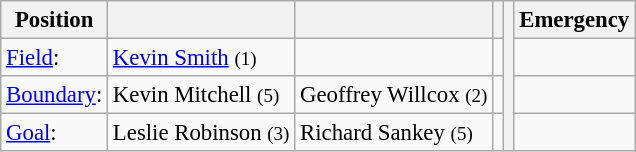<table class="wikitable" style="font-size: 95%;">
<tr>
<th>Position</th>
<th></th>
<th></th>
<th></th>
<th rowspan="4"></th>
<th>Emergency</th>
</tr>
<tr>
<td><a href='#'>Field</a>:</td>
<td><a href='#'>Kevin Smith</a> <small>(1)</small></td>
<td></td>
<td></td>
<td></td>
</tr>
<tr>
<td><a href='#'>Boundary</a>:</td>
<td>Kevin Mitchell <small>(5)</small></td>
<td>Geoffrey Willcox <small>(2)</small></td>
<td></td>
<td></td>
</tr>
<tr>
<td><a href='#'>Goal</a>:</td>
<td>Leslie Robinson <small>(3)</small></td>
<td>Richard Sankey <small>(5)</small></td>
<td></td>
<td></td>
</tr>
</table>
